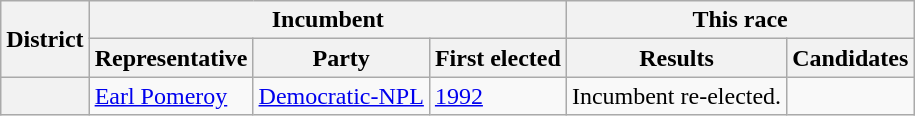<table class=wikitable>
<tr>
<th rowspan=2>District</th>
<th colspan=3>Incumbent</th>
<th colspan=2>This race</th>
</tr>
<tr>
<th>Representative</th>
<th>Party</th>
<th>First elected</th>
<th>Results</th>
<th>Candidates</th>
</tr>
<tr>
<th></th>
<td><a href='#'>Earl Pomeroy</a></td>
<td><a href='#'>Democratic-NPL</a></td>
<td><a href='#'>1992</a></td>
<td>Incumbent re-elected.</td>
<td nowrap></td>
</tr>
</table>
